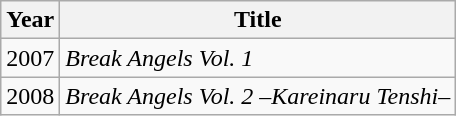<table class="wikitable">
<tr>
<th>Year</th>
<th>Title</th>
</tr>
<tr>
<td>2007</td>
<td><em>Break Angels Vol. 1</em></td>
</tr>
<tr>
<td>2008</td>
<td><em>Break Angels Vol. 2 –Kareinaru Tenshi–</em></td>
</tr>
</table>
